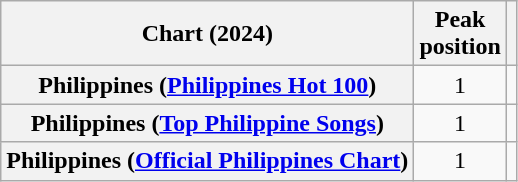<table class="wikitable sortable plainrowheaders" style="text-align:center">
<tr>
<th scope="col">Chart (2024)</th>
<th scope="col">Peak<br>position</th>
<th></th>
</tr>
<tr>
<th scope="row">Philippines (<a href='#'>Philippines Hot 100</a>)</th>
<td>1</td>
<td></td>
</tr>
<tr>
<th scope="row">Philippines (<a href='#'>Top Philippine Songs</a>)</th>
<td>1</td>
<td></td>
</tr>
<tr>
<th scope="row">Philippines (<a href='#'>Official Philippines Chart</a>)</th>
<td>1</td>
<td></td>
</tr>
</table>
